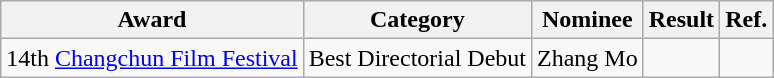<table class=wikitable>
<tr>
<th>Award</th>
<th>Category</th>
<th>Nominee</th>
<th>Result</th>
<th>Ref.</th>
</tr>
<tr>
<td>14th <a href='#'>Changchun Film Festival</a></td>
<td>Best Directorial Debut</td>
<td>Zhang Mo</td>
<td></td>
<td></td>
</tr>
</table>
